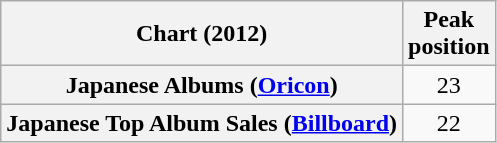<table class="wikitable plainrowheaders" style="text-align:center">
<tr>
<th scope="col">Chart (2012)</th>
<th scope="col">Peak<br> position</th>
</tr>
<tr>
<th scope="row">Japanese Albums (<a href='#'>Oricon</a>)</th>
<td>23</td>
</tr>
<tr>
<th scope="row">Japanese Top Album Sales (<a href='#'>Billboard</a>)</th>
<td>22</td>
</tr>
</table>
